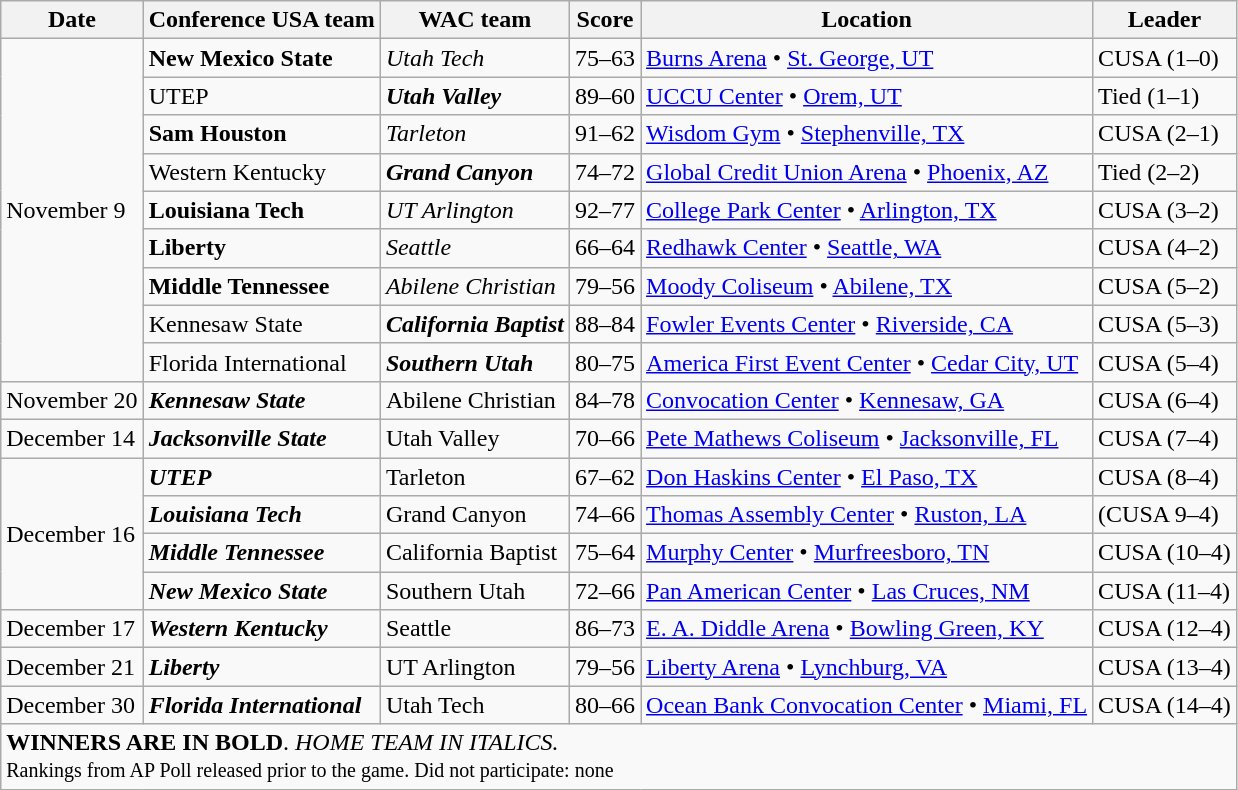<table class="wikitable">
<tr>
<th>Date</th>
<th>Conference USA team</th>
<th>WAC team</th>
<th>Score</th>
<th>Location</th>
<th>Leader</th>
</tr>
<tr>
<td rowspan="9">November 9</td>
<td><strong>New Mexico State</strong></td>
<td><em>Utah Tech</em></td>
<td>75–63</td>
<td><a href='#'>Burns Arena</a> • <a href='#'>St. George, UT</a></td>
<td>CUSA (1–0)</td>
</tr>
<tr>
<td>UTEP</td>
<td><strong><em>Utah Valley</em></strong></td>
<td>89–60</td>
<td><a href='#'>UCCU Center</a> • <a href='#'>Orem, UT</a></td>
<td>Tied (1–1)</td>
</tr>
<tr>
<td><strong>Sam Houston</strong></td>
<td><em>Tarleton</em></td>
<td>91–62</td>
<td><a href='#'>Wisdom Gym</a> • <a href='#'>Stephenville, TX</a></td>
<td>CUSA (2–1)</td>
</tr>
<tr>
<td>Western Kentucky</td>
<td><strong><em>Grand Canyon</em></strong></td>
<td>74–72</td>
<td><a href='#'>Global Credit Union Arena</a> • <a href='#'>Phoenix, AZ</a></td>
<td>Tied (2–2)</td>
</tr>
<tr>
<td><strong>Louisiana Tech</strong></td>
<td><em>UT Arlington</em></td>
<td>92–77</td>
<td><a href='#'>College Park Center</a> • <a href='#'>Arlington, TX</a></td>
<td>CUSA (3–2)</td>
</tr>
<tr>
<td><strong>Liberty</strong></td>
<td><em>Seattle</em></td>
<td>66–64</td>
<td><a href='#'>Redhawk Center</a> • <a href='#'>Seattle, WA</a></td>
<td>CUSA (4–2)</td>
</tr>
<tr>
<td><strong>Middle Tennessee</strong></td>
<td><em>Abilene Christian</em></td>
<td>79–56</td>
<td><a href='#'>Moody Coliseum</a> • <a href='#'>Abilene, TX</a></td>
<td>CUSA (5–2)</td>
</tr>
<tr>
<td>Kennesaw State</td>
<td><strong><em>California Baptist</em></strong></td>
<td>88–84</td>
<td><a href='#'>Fowler Events Center</a> • <a href='#'>Riverside, CA</a></td>
<td>CUSA (5–3)</td>
</tr>
<tr>
<td>Florida International</td>
<td><strong><em>Southern Utah</em></strong></td>
<td>80–75</td>
<td><a href='#'>America First Event Center</a> • <a href='#'>Cedar City, UT</a></td>
<td>CUSA (5–4)</td>
</tr>
<tr>
<td>November 20</td>
<td><strong><em>Kennesaw State</em></strong></td>
<td>Abilene Christian</td>
<td>84–78</td>
<td><a href='#'>Convocation Center</a> • <a href='#'>Kennesaw, GA</a></td>
<td>CUSA (6–4)</td>
</tr>
<tr>
<td>December 14</td>
<td><strong><em>Jacksonville State</em></strong></td>
<td>Utah Valley</td>
<td>70–66</td>
<td><a href='#'>Pete Mathews Coliseum</a> • <a href='#'>Jacksonville, FL</a></td>
<td>CUSA (7–4)</td>
</tr>
<tr>
<td rowspan="4">December 16</td>
<td><strong><em>UTEP</em></strong></td>
<td>Tarleton</td>
<td>67–62</td>
<td><a href='#'>Don Haskins Center</a> • <a href='#'>El Paso, TX</a></td>
<td>CUSA (8–4)</td>
</tr>
<tr>
<td><strong><em>Louisiana Tech</em></strong></td>
<td>Grand Canyon</td>
<td>74–66</td>
<td><a href='#'>Thomas Assembly Center</a> • <a href='#'>Ruston, LA</a></td>
<td>(CUSA 9–4)</td>
</tr>
<tr>
<td><strong><em>Middle Tennessee</em></strong></td>
<td>California Baptist</td>
<td>75–64</td>
<td><a href='#'>Murphy Center</a> • <a href='#'>Murfreesboro, TN</a></td>
<td>CUSA (10–4)</td>
</tr>
<tr>
<td><strong><em>New Mexico State</em></strong></td>
<td>Southern Utah</td>
<td>72–66</td>
<td><a href='#'>Pan American Center</a> • <a href='#'>Las Cruces, NM</a></td>
<td>CUSA (11–4)</td>
</tr>
<tr>
<td>December 17</td>
<td><strong><em>Western Kentucky</em></strong></td>
<td>Seattle</td>
<td>86–73</td>
<td><a href='#'>E. A. Diddle Arena</a> • <a href='#'>Bowling Green, KY</a></td>
<td>CUSA (12–4)</td>
</tr>
<tr>
<td>December 21</td>
<td><strong><em>Liberty</em></strong></td>
<td>UT Arlington</td>
<td>79–56</td>
<td><a href='#'>Liberty Arena</a> • <a href='#'>Lynchburg, VA</a></td>
<td>CUSA (13–4)</td>
</tr>
<tr>
<td>December 30</td>
<td><strong><em>Florida International</em></strong></td>
<td>Utah Tech</td>
<td>80–66</td>
<td><a href='#'>Ocean Bank Convocation Center</a> • <a href='#'>Miami, FL</a></td>
<td>CUSA (14–4)</td>
</tr>
<tr>
<td colspan="6"><strong>WINNERS ARE IN BOLD</strong>. <em>HOME TEAM IN ITALICS.</em><br><small>Rankings from AP Poll released prior to the game. Did not participate: none</small></td>
</tr>
</table>
